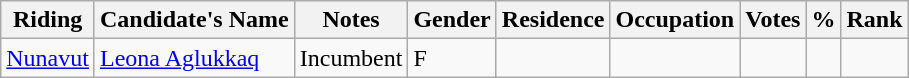<table class="wikitable sortable">
<tr>
<th>Riding<br></th>
<th>Candidate's Name</th>
<th>Notes</th>
<th>Gender</th>
<th>Residence</th>
<th>Occupation</th>
<th>Votes</th>
<th>%</th>
<th>Rank</th>
</tr>
<tr>
<td><a href='#'>Nunavut</a></td>
<td><a href='#'>Leona Aglukkaq</a></td>
<td>Incumbent</td>
<td>F</td>
<td></td>
<td></td>
<td></td>
<td></td>
<td></td>
</tr>
</table>
